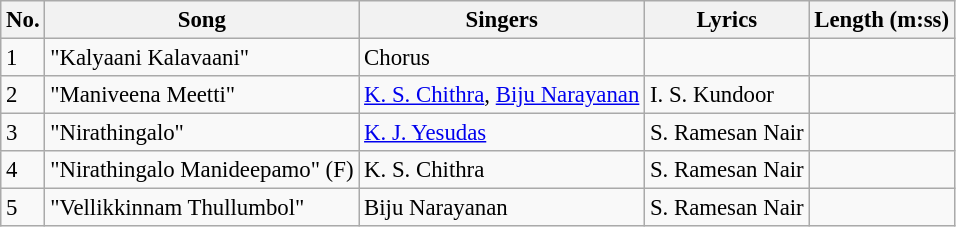<table class="wikitable" style="font-size:95%;">
<tr>
<th>No.</th>
<th>Song</th>
<th>Singers</th>
<th>Lyrics</th>
<th>Length (m:ss)</th>
</tr>
<tr>
<td>1</td>
<td>"Kalyaani Kalavaani"</td>
<td>Chorus</td>
<td></td>
<td></td>
</tr>
<tr>
<td>2</td>
<td>"Maniveena Meetti"</td>
<td><a href='#'>K. S. Chithra</a>, <a href='#'>Biju Narayanan</a></td>
<td>I. S. Kundoor</td>
<td></td>
</tr>
<tr>
<td>3</td>
<td>"Nirathingalo"</td>
<td><a href='#'>K. J. Yesudas</a></td>
<td>S. Ramesan Nair</td>
<td></td>
</tr>
<tr>
<td>4</td>
<td>"Nirathingalo Manideepamo" (F)</td>
<td>K. S. Chithra</td>
<td>S. Ramesan Nair</td>
<td></td>
</tr>
<tr>
<td>5</td>
<td>"Vellikkinnam Thullumbol"</td>
<td>Biju Narayanan</td>
<td>S. Ramesan Nair</td>
<td></td>
</tr>
</table>
